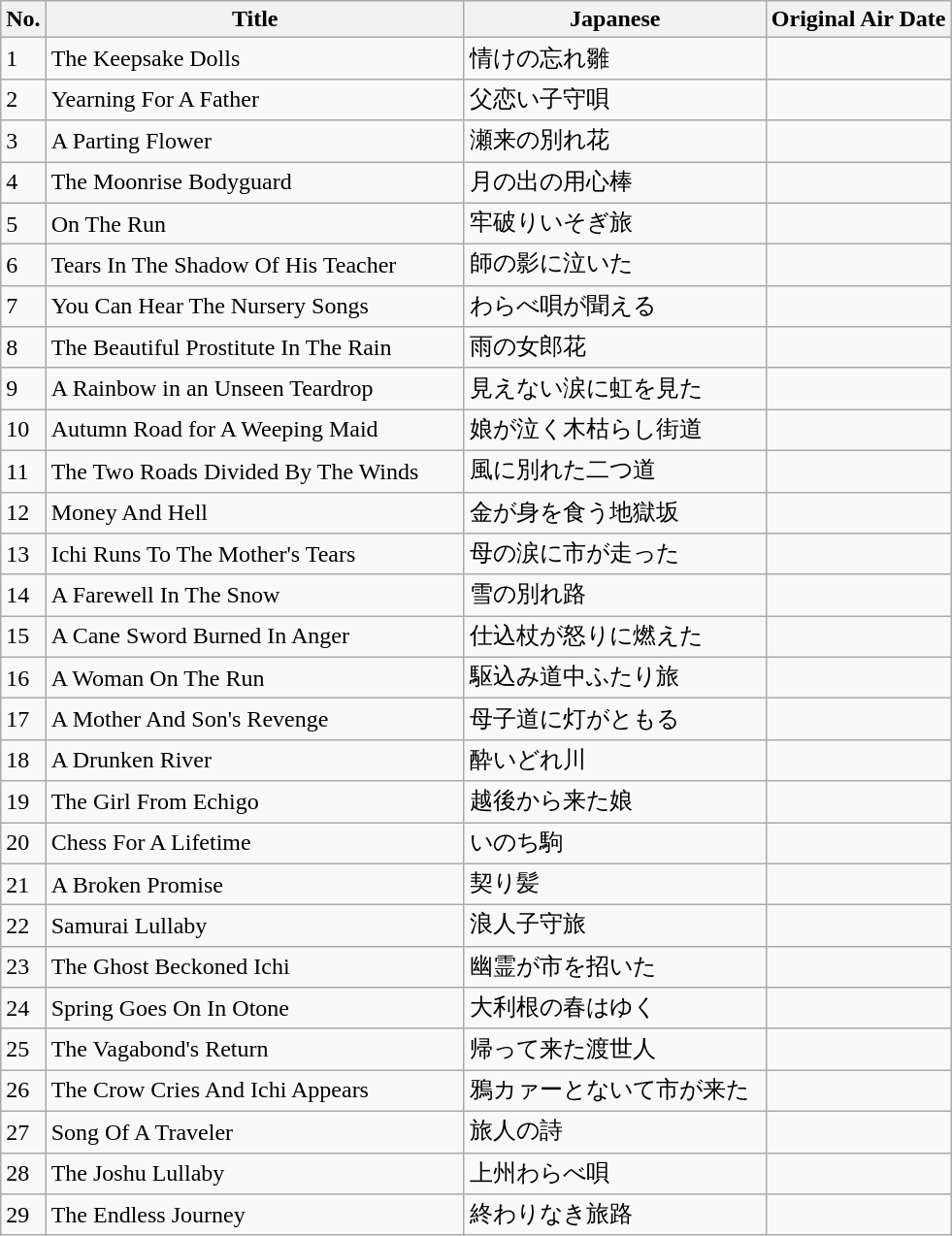<table class="wikitable">
<tr>
<th>No.</th>
<th width="280">Title</th>
<th width="200">Japanese</th>
<th width-"200">Original Air Date</th>
</tr>
<tr>
<td>1</td>
<td>The Keepsake Dolls</td>
<td>情けの忘れ雛</td>
<td></td>
</tr>
<tr>
<td>2</td>
<td>Yearning For A Father</td>
<td>父恋い子守唄</td>
<td></td>
</tr>
<tr>
<td>3</td>
<td>A Parting Flower</td>
<td>瀬来の別れ花</td>
<td></td>
</tr>
<tr>
<td>4</td>
<td>The Moonrise Bodyguard</td>
<td>月の出の用心棒</td>
<td></td>
</tr>
<tr>
<td>5</td>
<td>On The Run</td>
<td>牢破りいそぎ旅</td>
<td></td>
</tr>
<tr>
<td>6</td>
<td>Tears In The Shadow Of His Teacher</td>
<td>師の影に泣いた</td>
<td></td>
</tr>
<tr>
<td>7</td>
<td>You Can Hear The Nursery Songs</td>
<td>わらべ唄が聞える</td>
<td></td>
</tr>
<tr>
<td>8</td>
<td>The Beautiful Prostitute In The Rain</td>
<td>雨の女郎花</td>
<td></td>
</tr>
<tr>
<td>9</td>
<td>A Rainbow in an Unseen Teardrop</td>
<td>見えない涙に虹を見た</td>
<td></td>
</tr>
<tr>
<td>10</td>
<td>Autumn Road for A Weeping Maid</td>
<td>娘が泣く木枯らし街道</td>
<td></td>
</tr>
<tr>
<td>11</td>
<td>The Two Roads Divided By The Winds</td>
<td>風に別れた二つ道</td>
<td></td>
</tr>
<tr>
<td>12</td>
<td>Money And Hell</td>
<td>金が身を食う地獄坂</td>
<td></td>
</tr>
<tr>
<td>13</td>
<td>Ichi Runs To The Mother's Tears</td>
<td>母の涙に市が走った</td>
<td></td>
</tr>
<tr>
<td>14</td>
<td>A Farewell In The Snow</td>
<td>雪の別れ路</td>
<td></td>
</tr>
<tr>
<td>15</td>
<td>A Cane Sword Burned In Anger</td>
<td>仕込杖が怒りに燃えた</td>
<td></td>
</tr>
<tr>
<td>16</td>
<td>A Woman On The Run</td>
<td>駆込み道中ふたり旅</td>
<td></td>
</tr>
<tr>
<td>17</td>
<td>A Mother And Son's Revenge</td>
<td>母子道に灯がともる</td>
<td></td>
</tr>
<tr>
<td>18</td>
<td>A Drunken River</td>
<td>酔いどれ川</td>
<td></td>
</tr>
<tr>
<td>19</td>
<td>The Girl From Echigo</td>
<td>越後から来た娘</td>
<td></td>
</tr>
<tr>
<td>20</td>
<td>Chess For A Lifetime</td>
<td>いのち駒</td>
<td></td>
</tr>
<tr>
<td>21</td>
<td>A Broken Promise</td>
<td>契り髪</td>
<td></td>
</tr>
<tr>
<td>22</td>
<td>Samurai Lullaby</td>
<td>浪人子守旅</td>
<td></td>
</tr>
<tr>
<td>23</td>
<td>The Ghost Beckoned Ichi</td>
<td>幽霊が市を招いた</td>
<td></td>
</tr>
<tr>
<td>24</td>
<td>Spring Goes On In Otone</td>
<td>大利根の春はゆく</td>
<td></td>
</tr>
<tr>
<td>25</td>
<td>The Vagabond's Return</td>
<td>帰って来た渡世人</td>
<td></td>
</tr>
<tr>
<td>26</td>
<td>The Crow Cries And Ichi Appears</td>
<td>鴉カァーとないて市が来た</td>
<td></td>
</tr>
<tr>
<td>27</td>
<td>Song Of A Traveler</td>
<td>旅人の詩</td>
<td></td>
</tr>
<tr>
<td>28</td>
<td>The Joshu Lullaby</td>
<td>上州わらべ唄</td>
<td></td>
</tr>
<tr>
<td>29</td>
<td>The Endless Journey</td>
<td>終わりなき旅路</td>
<td></td>
</tr>
</table>
